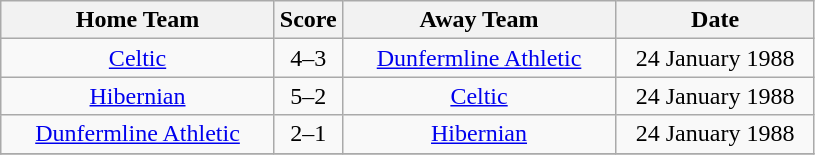<table class="wikitable" style="text-align:center;">
<tr>
<th width=175>Home Team</th>
<th width=20>Score</th>
<th width=175>Away Team</th>
<th width= 125>Date</th>
</tr>
<tr>
<td><a href='#'>Celtic</a></td>
<td>4–3</td>
<td><a href='#'>Dunfermline Athletic</a></td>
<td>24 January 1988</td>
</tr>
<tr>
<td><a href='#'>Hibernian</a></td>
<td>5–2</td>
<td><a href='#'>Celtic</a></td>
<td>24 January 1988</td>
</tr>
<tr>
<td><a href='#'>Dunfermline Athletic</a></td>
<td>2–1</td>
<td><a href='#'>Hibernian</a></td>
<td>24 January 1988</td>
</tr>
<tr>
</tr>
</table>
